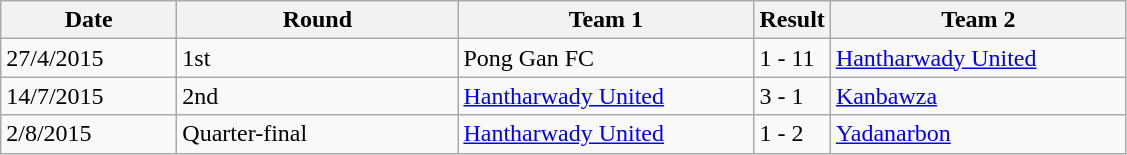<table class="wikitable">
<tr>
<th style="width:110px;">Date</th>
<th style="width:180px;">Round</th>
<th style="width:190px;">Team 1</th>
<th style="width:30px;">Result</th>
<th style="width:190px;">Team 2</th>
</tr>
<tr style="vertical-align:top;">
<td>27/4/2015</td>
<td>1st</td>
<td>Pong Gan FC</td>
<td>1 - 11</td>
<td><a href='#'>Hantharwady United</a></td>
</tr>
<tr style="vertical-align:top;">
<td>14/7/2015</td>
<td>2nd</td>
<td><a href='#'>Hantharwady United</a></td>
<td>3 - 1</td>
<td><a href='#'>Kanbawza</a></td>
</tr>
<tr style="vertical-align:top;">
<td>2/8/2015</td>
<td>Quarter-final</td>
<td><a href='#'>Hantharwady United</a></td>
<td>1 - 2</td>
<td><a href='#'>Yadanarbon</a></td>
</tr>
</table>
